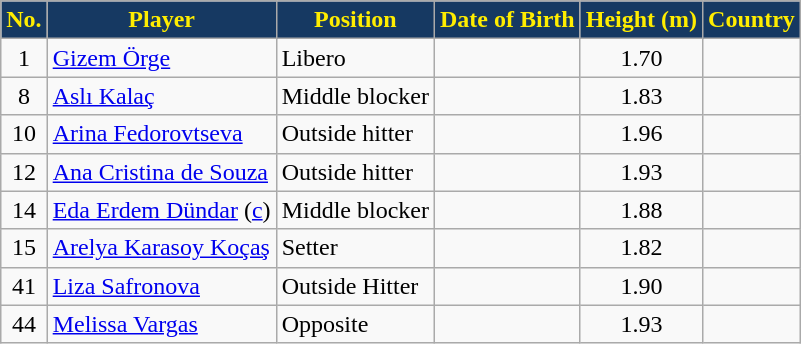<table class="wikitable sortable">
<tr>
<th style="color:#FFED00; background:#163962;">No.</th>
<th style="color:#FFED00; background:#163962;">Player</th>
<th style="color:#FFED00; background:#163962;">Position</th>
<th style="color:#FFED00; background:#163962;">Date of Birth</th>
<th style="color:#FFED00; background:#163962;">Height (m)</th>
<th style="color:#FFED00; background:#163962;">Country</th>
</tr>
<tr>
<td align="center">1</td>
<td><a href='#'>Gizem Örge</a></td>
<td>Libero</td>
<td></td>
<td align="center">1.70</td>
<td></td>
</tr>
<tr>
<td align="center">8</td>
<td><a href='#'>Aslı Kalaç</a></td>
<td>Middle blocker</td>
<td></td>
<td align="center">1.83</td>
<td></td>
</tr>
<tr>
<td align="center">10</td>
<td><a href='#'>Arina Fedorovtseva</a></td>
<td>Outside hitter</td>
<td></td>
<td align="center">1.96</td>
<td></td>
</tr>
<tr>
<td align="center">12</td>
<td><a href='#'>Ana Cristina de Souza</a></td>
<td>Outside hitter</td>
<td></td>
<td align="center">1.93</td>
<td></td>
</tr>
<tr>
<td align="center">14</td>
<td><a href='#'>Eda Erdem Dündar</a> (<a href='#'>c</a>)</td>
<td>Middle blocker</td>
<td></td>
<td align="center">1.88</td>
<td></td>
</tr>
<tr>
<td align="center">15</td>
<td><a href='#'>Arelya Karasoy Koçaş</a></td>
<td>Setter</td>
<td></td>
<td align="center">1.82</td>
<td></td>
</tr>
<tr>
<td align="center">41</td>
<td><a href='#'>Liza Safronova</a></td>
<td>Outside Hitter</td>
<td></td>
<td align="center">1.90</td>
<td></td>
</tr>
<tr>
<td align="center">44</td>
<td><a href='#'>Melissa Vargas</a></td>
<td>Opposite</td>
<td></td>
<td align="center">1.93</td>
<td></td>
</tr>
</table>
